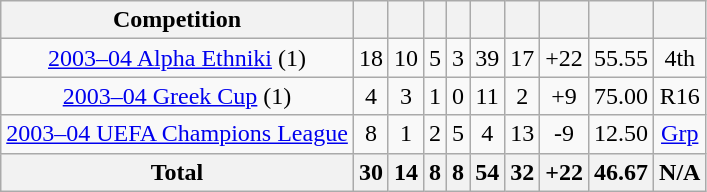<table class="wikitable" style="text-align:center">
<tr>
<th>Competition</th>
<th></th>
<th></th>
<th></th>
<th></th>
<th></th>
<th></th>
<th></th>
<th></th>
<th></th>
</tr>
<tr>
<td><a href='#'>2003–04 Alpha Ethniki</a> (1)</td>
<td>18</td>
<td>10</td>
<td>5</td>
<td>3</td>
<td>39</td>
<td>17</td>
<td>+22</td>
<td>55.55</td>
<td>4th</td>
</tr>
<tr>
<td><a href='#'>2003–04 Greek Cup</a> (1)</td>
<td>4</td>
<td>3</td>
<td>1</td>
<td>0</td>
<td>11</td>
<td>2</td>
<td>+9</td>
<td>75.00</td>
<td>R16</td>
</tr>
<tr>
<td><a href='#'>2003–04 UEFA Champions League</a></td>
<td>8</td>
<td>1</td>
<td>2</td>
<td>5</td>
<td>4</td>
<td>13</td>
<td>-9</td>
<td>12.50</td>
<td><a href='#'>Grp</a></td>
</tr>
<tr>
<th>Total</th>
<th>30</th>
<th>14</th>
<th>8</th>
<th>8</th>
<th>54</th>
<th>32</th>
<th>+22</th>
<th>46.67</th>
<th>N/A</th>
</tr>
</table>
